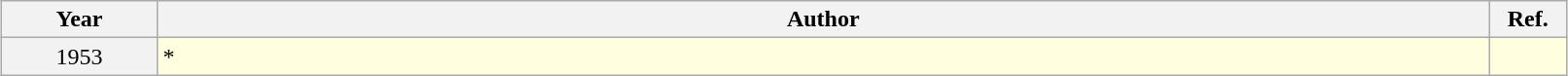<table class="wikitable" width="85%" cellpadding="5" style="margin: 1em auto 1em auto">
<tr>
<th width="10%" scope="col">Year</th>
<th width="85%" scope="col">Author</th>
<th width="5%" scope="col" class="unsortable">Ref.</th>
</tr>
<tr style="background:lightyellow;">
<th scope="row" align="center" style="font-weight:normal;">1953</th>
<td>*</td>
<td align="center"></td>
</tr>
</table>
